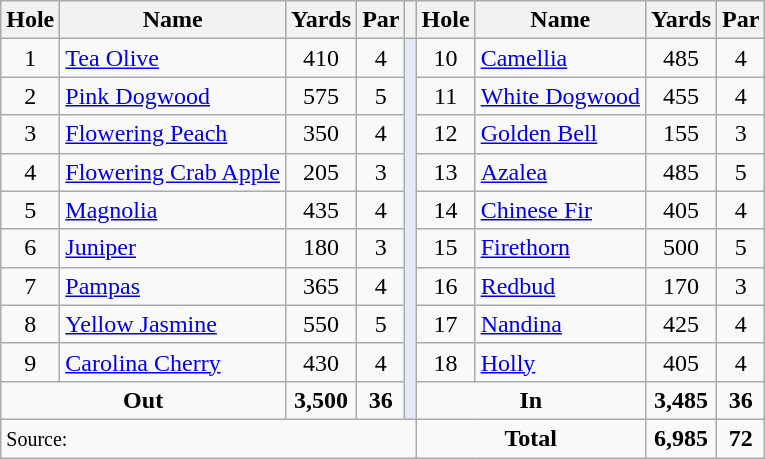<table class=wikitable style="text-align: center">
<tr>
<th>Hole</th>
<th>Name</th>
<th>Yards</th>
<th>Par</th>
<th></th>
<th>Hole</th>
<th>Name</th>
<th>Yards</th>
<th>Par</th>
</tr>
<tr>
<td>1</td>
<td align=left><a href='#'>Tea Olive</a></td>
<td>410</td>
<td>4</td>
<td rowspan=10 style="background:#E6E8FA;"></td>
<td>10</td>
<td align=left><a href='#'>Camellia</a></td>
<td>485</td>
<td>4</td>
</tr>
<tr>
<td>2</td>
<td align=left><a href='#'>Pink Dogwood</a></td>
<td>575</td>
<td>5</td>
<td>11</td>
<td align=left><a href='#'>White Dogwood</a></td>
<td>455</td>
<td>4</td>
</tr>
<tr>
<td>3</td>
<td align=left><a href='#'>Flowering Peach</a></td>
<td>350</td>
<td>4</td>
<td>12</td>
<td align=left><a href='#'>Golden Bell</a></td>
<td>155</td>
<td>3</td>
</tr>
<tr>
<td>4</td>
<td align=left><a href='#'>Flowering Crab Apple</a></td>
<td>205</td>
<td>3</td>
<td>13</td>
<td align=left><a href='#'>Azalea</a></td>
<td>485</td>
<td>5</td>
</tr>
<tr>
<td>5</td>
<td align=left><a href='#'>Magnolia</a></td>
<td>435</td>
<td>4</td>
<td>14</td>
<td align=left><a href='#'>Chinese Fir</a></td>
<td>405</td>
<td>4</td>
</tr>
<tr>
<td>6</td>
<td align=left><a href='#'>Juniper</a></td>
<td>180</td>
<td>3</td>
<td>15</td>
<td align=left><a href='#'>Firethorn</a></td>
<td>500</td>
<td>5</td>
</tr>
<tr>
<td>7</td>
<td align=left><a href='#'>Pampas</a></td>
<td>365</td>
<td>4</td>
<td>16</td>
<td align=left><a href='#'>Redbud</a></td>
<td>170</td>
<td>3</td>
</tr>
<tr>
<td>8</td>
<td align=left><a href='#'>Yellow Jasmine</a></td>
<td>550</td>
<td>5</td>
<td>17</td>
<td align=left><a href='#'>Nandina</a></td>
<td>425</td>
<td>4</td>
</tr>
<tr>
<td>9</td>
<td align=left><a href='#'>Carolina Cherry</a></td>
<td>430</td>
<td>4</td>
<td>18</td>
<td align=left><a href='#'>Holly</a></td>
<td>405</td>
<td>4</td>
</tr>
<tr>
<td colspan=2><strong>Out</strong></td>
<td><strong>3,500</strong></td>
<td><strong>36</strong></td>
<td colspan=2><strong>In</strong></td>
<td><strong>3,485</strong></td>
<td><strong>36</strong></td>
</tr>
<tr>
<td colspan=5 align=left><small>Source:</small></td>
<td colspan=2><strong>Total</strong></td>
<td><strong>6,985</strong></td>
<td><strong>72</strong></td>
</tr>
</table>
